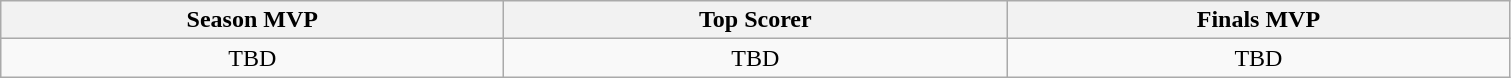<table class="wikitable" style="text-align:center">
<tr>
<th width=328>Season MVP</th>
<th width=328>Top Scorer</th>
<th width=328>Finals MVP</th>
</tr>
<tr>
<td>TBD</td>
<td>TBD</td>
<td>TBD</td>
</tr>
</table>
